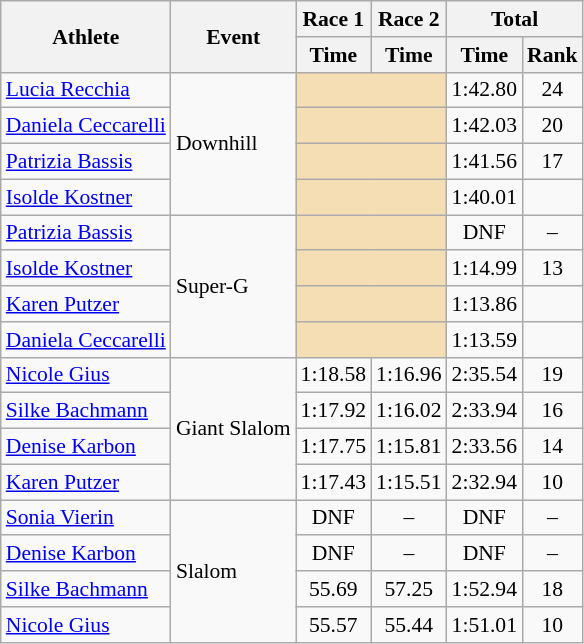<table class="wikitable" style="font-size:90%">
<tr>
<th rowspan="2">Athlete</th>
<th rowspan="2">Event</th>
<th>Race 1</th>
<th>Race 2</th>
<th colspan="2">Total</th>
</tr>
<tr>
<th>Time</th>
<th>Time</th>
<th>Time</th>
<th>Rank</th>
</tr>
<tr>
<td><a href='#'>Lucia Recchia</a></td>
<td rowspan="4">Downhill</td>
<td colspan="2" bgcolor="wheat"></td>
<td align="center">1:42.80</td>
<td align="center">24</td>
</tr>
<tr>
<td><a href='#'>Daniela Ceccarelli</a></td>
<td colspan="2" bgcolor="wheat"></td>
<td align="center">1:42.03</td>
<td align="center">20</td>
</tr>
<tr>
<td><a href='#'>Patrizia Bassis</a></td>
<td colspan="2" bgcolor="wheat"></td>
<td align="center">1:41.56</td>
<td align="center">17</td>
</tr>
<tr>
<td><a href='#'>Isolde Kostner</a></td>
<td colspan="2" bgcolor="wheat"></td>
<td align="center">1:40.01</td>
<td align="center"></td>
</tr>
<tr>
<td><a href='#'>Patrizia Bassis</a></td>
<td rowspan="4">Super-G</td>
<td colspan="2" bgcolor="wheat"></td>
<td align="center">DNF</td>
<td align="center">–</td>
</tr>
<tr>
<td><a href='#'>Isolde Kostner</a></td>
<td colspan="2" bgcolor="wheat"></td>
<td align="center">1:14.99</td>
<td align="center">13</td>
</tr>
<tr>
<td><a href='#'>Karen Putzer</a></td>
<td colspan="2" bgcolor="wheat"></td>
<td align="center">1:13.86</td>
<td align="center"></td>
</tr>
<tr>
<td><a href='#'>Daniela Ceccarelli</a></td>
<td colspan="2" bgcolor="wheat"></td>
<td align="center">1:13.59</td>
<td align="center"></td>
</tr>
<tr>
<td><a href='#'>Nicole Gius</a></td>
<td rowspan="4">Giant Slalom</td>
<td align="center">1:18.58</td>
<td align="center">1:16.96</td>
<td align="center">2:35.54</td>
<td align="center">19</td>
</tr>
<tr>
<td><a href='#'>Silke Bachmann</a></td>
<td align="center">1:17.92</td>
<td align="center">1:16.02</td>
<td align="center">2:33.94</td>
<td align="center">16</td>
</tr>
<tr>
<td><a href='#'>Denise Karbon</a></td>
<td align="center">1:17.75</td>
<td align="center">1:15.81</td>
<td align="center">2:33.56</td>
<td align="center">14</td>
</tr>
<tr>
<td><a href='#'>Karen Putzer</a></td>
<td align="center">1:17.43</td>
<td align="center">1:15.51</td>
<td align="center">2:32.94</td>
<td align="center">10</td>
</tr>
<tr>
<td><a href='#'>Sonia Vierin</a></td>
<td rowspan="4">Slalom</td>
<td align="center">DNF</td>
<td align="center">–</td>
<td align="center">DNF</td>
<td align="center">–</td>
</tr>
<tr>
<td><a href='#'>Denise Karbon</a></td>
<td align="center">DNF</td>
<td align="center">–</td>
<td align="center">DNF</td>
<td align="center">–</td>
</tr>
<tr>
<td><a href='#'>Silke Bachmann</a></td>
<td align="center">55.69</td>
<td align="center">57.25</td>
<td align="center">1:52.94</td>
<td align="center">18</td>
</tr>
<tr>
<td><a href='#'>Nicole Gius</a></td>
<td align="center">55.57</td>
<td align="center">55.44</td>
<td align="center">1:51.01</td>
<td align="center">10</td>
</tr>
</table>
